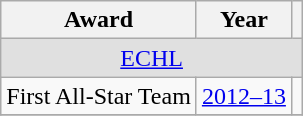<table class="wikitable">
<tr>
<th>Award</th>
<th>Year</th>
<th></th>
</tr>
<tr ALIGN="center" bgcolor="#e0e0e0">
<td colspan="3"><a href='#'>ECHL</a></td>
</tr>
<tr>
<td>First All-Star Team</td>
<td><a href='#'>2012–13</a></td>
<td></td>
</tr>
<tr>
</tr>
</table>
